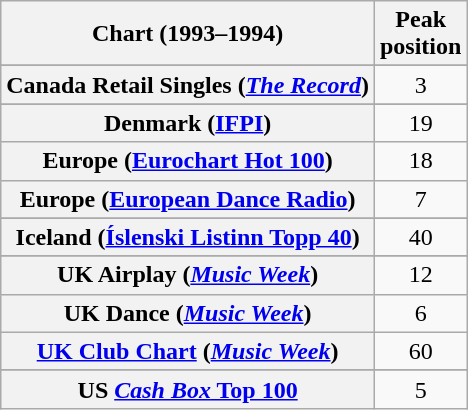<table class="wikitable sortable plainrowheaders" style="text-align:center">
<tr>
<th>Chart (1993–1994)</th>
<th>Peak<br>position</th>
</tr>
<tr>
</tr>
<tr>
</tr>
<tr>
</tr>
<tr>
<th scope="row">Canada Retail Singles (<em><a href='#'>The Record</a></em>)</th>
<td>3</td>
</tr>
<tr>
</tr>
<tr>
</tr>
<tr>
<th scope="row">Denmark (<a href='#'>IFPI</a>)</th>
<td>19</td>
</tr>
<tr>
<th scope="row">Europe (<a href='#'>Eurochart Hot 100</a>)</th>
<td>18</td>
</tr>
<tr>
<th scope="row">Europe (<a href='#'>European Dance Radio</a>)</th>
<td>7</td>
</tr>
<tr>
</tr>
<tr>
</tr>
<tr>
<th scope="row">Iceland (<a href='#'>Íslenski Listinn Topp 40</a>)</th>
<td>40</td>
</tr>
<tr>
</tr>
<tr>
</tr>
<tr>
</tr>
<tr>
</tr>
<tr>
</tr>
<tr>
</tr>
<tr>
</tr>
<tr>
<th scope="row">UK Airplay (<em><a href='#'>Music Week</a></em>)</th>
<td>12</td>
</tr>
<tr>
<th scope="row">UK Dance (<em><a href='#'>Music Week</a></em>)</th>
<td>6</td>
</tr>
<tr>
<th scope="row"><a href='#'>UK Club Chart</a> (<em><a href='#'>Music Week</a></em>)</th>
<td>60</td>
</tr>
<tr>
</tr>
<tr>
</tr>
<tr>
</tr>
<tr>
</tr>
<tr>
</tr>
<tr>
</tr>
<tr>
<th scope="row">US <a href='#'><em>Cash Box</em> Top 100</a></th>
<td>5</td>
</tr>
</table>
